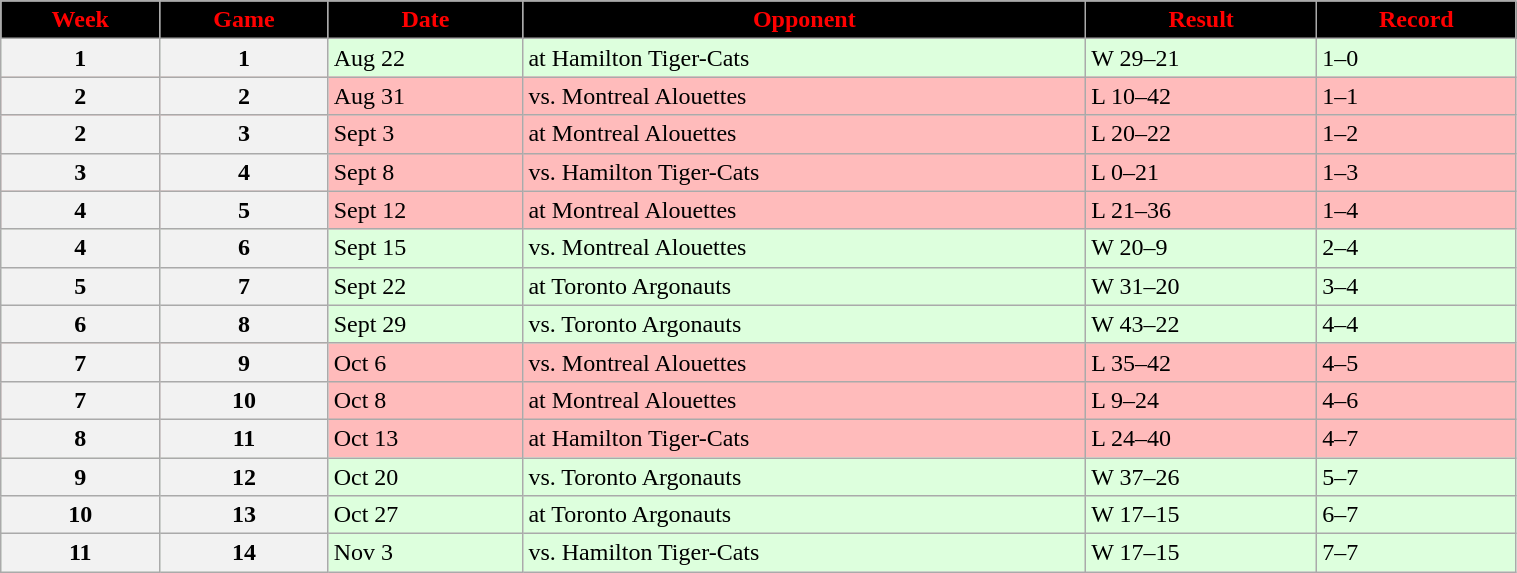<table class="wikitable" width="80%">
<tr align="center"  style="background:black;color:red;">
<td><strong>Week</strong></td>
<td><strong>Game</strong></td>
<td><strong>Date</strong></td>
<td><strong>Opponent</strong></td>
<td><strong>Result</strong></td>
<td><strong>Record</strong></td>
</tr>
<tr style="background:#ddffdd">
<th>1</th>
<th>1</th>
<td>Aug 22</td>
<td>at Hamilton Tiger-Cats</td>
<td>W 29–21</td>
<td>1–0</td>
</tr>
<tr style="background:#ffbbbb">
<th>2</th>
<th>2</th>
<td>Aug 31</td>
<td>vs. Montreal Alouettes</td>
<td>L 10–42</td>
<td>1–1</td>
</tr>
<tr style="background:#ffbbbb">
<th>2</th>
<th>3</th>
<td>Sept 3</td>
<td>at Montreal Alouettes</td>
<td>L 20–22</td>
<td>1–2</td>
</tr>
<tr style="background:#ffbbbb">
<th>3</th>
<th>4</th>
<td>Sept 8</td>
<td>vs. Hamilton Tiger-Cats</td>
<td>L 0–21</td>
<td>1–3</td>
</tr>
<tr style="background:#ffbbbb">
<th>4</th>
<th>5</th>
<td>Sept 12</td>
<td>at Montreal Alouettes</td>
<td>L 21–36</td>
<td>1–4</td>
</tr>
<tr style="background:#ddffdd">
<th>4</th>
<th>6</th>
<td>Sept 15</td>
<td>vs. Montreal Alouettes</td>
<td>W 20–9</td>
<td>2–4</td>
</tr>
<tr style="background:#ddffdd">
<th>5</th>
<th>7</th>
<td>Sept 22</td>
<td>at Toronto Argonauts</td>
<td>W 31–20</td>
<td>3–4</td>
</tr>
<tr style="background:#ddffdd">
<th>6</th>
<th>8</th>
<td>Sept 29</td>
<td>vs. Toronto Argonauts</td>
<td>W 43–22</td>
<td>4–4</td>
</tr>
<tr style="background:#ffbbbb">
<th>7</th>
<th>9</th>
<td>Oct 6</td>
<td>vs. Montreal Alouettes</td>
<td>L 35–42</td>
<td>4–5</td>
</tr>
<tr style="background:#ffbbbb">
<th>7</th>
<th>10</th>
<td>Oct 8</td>
<td>at Montreal Alouettes</td>
<td>L 9–24</td>
<td>4–6</td>
</tr>
<tr style="background:#ffbbbb">
<th>8</th>
<th>11</th>
<td>Oct 13</td>
<td>at Hamilton Tiger-Cats</td>
<td>L 24–40</td>
<td>4–7</td>
</tr>
<tr style="background:#ddffdd">
<th>9</th>
<th>12</th>
<td>Oct 20</td>
<td>vs. Toronto Argonauts</td>
<td>W 37–26</td>
<td>5–7</td>
</tr>
<tr style="background:#ddffdd">
<th>10</th>
<th>13</th>
<td>Oct 27</td>
<td>at Toronto Argonauts</td>
<td>W 17–15</td>
<td>6–7</td>
</tr>
<tr style="background:#ddffdd">
<th>11</th>
<th>14</th>
<td>Nov 3</td>
<td>vs. Hamilton Tiger-Cats</td>
<td>W 17–15</td>
<td>7–7</td>
</tr>
</table>
